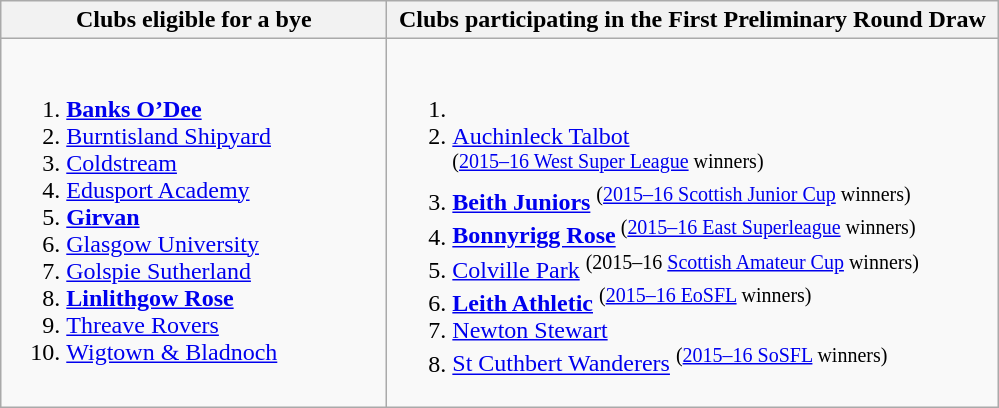<table class="wikitable">
<tr>
<th style="width:250px;">Clubs eligible for a bye</th>
<th style="width:400px;">Clubs participating in the First Preliminary Round Draw</th>
</tr>
<tr>
<td valign=top><br><ol><li><strong><a href='#'>Banks O’Dee</a></strong></li><li><a href='#'>Burntisland Shipyard</a></li><li><a href='#'>Coldstream</a></li><li><a href='#'>Edusport Academy</a></li><li><strong><a href='#'>Girvan</a></strong></li><li><a href='#'>Glasgow University</a></li><li><a href='#'>Golspie Sutherland</a></li><li><strong><a href='#'>Linlithgow Rose</a></strong></li><li><a href='#'>Threave Rovers</a></li><li><a href='#'>Wigtown & Bladnoch</a></li></ol></td>
<td valign=top><br><ol><li><li><a href='#'>Auchinleck Talbot</a></li><sup>(<a href='#'>2015–16 West Super League</a> winners)</sup></li><li><strong><a href='#'>Beith Juniors</a></strong> <sup>(<a href='#'>2015–16 Scottish Junior Cup</a> winners)</sup></li><li><strong><a href='#'>Bonnyrigg Rose</a></strong><sup> (<a href='#'>2015–16 East Superleague</a> winners)</sup></li><li><a href='#'>Colville Park</a> <sup>(2015–16 <a href='#'>Scottish Amateur Cup</a> winners)</sup></li><li><strong><a href='#'>Leith Athletic</a></strong> <sup>(<a href='#'>2015–16 EoSFL</a> winners)</sup></li><li><a href='#'>Newton Stewart</a></li><li><a href='#'>St Cuthbert Wanderers</a> <sup>(<a href='#'>2015–16 SoSFL</a> winners)</sup></li></ol></td>
</tr>
</table>
